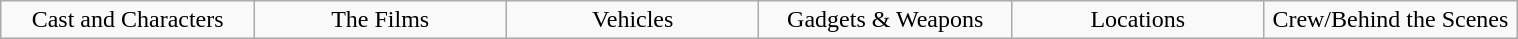<table class="wikitable" style="text-align: center; width: 80%; margin: 1em auto 1em auto;">
<tr>
<td style="width:70pt;"> Cast and Characters</td>
<td style="width:70pt;"> The Films</td>
<td style="width:70pt;"> Vehicles</td>
<td style="width:70pt;"> Gadgets & Weapons</td>
<td style="width:70pt;"> Locations</td>
<td style="width:70pt;"> Crew/Behind the Scenes</td>
</tr>
</table>
